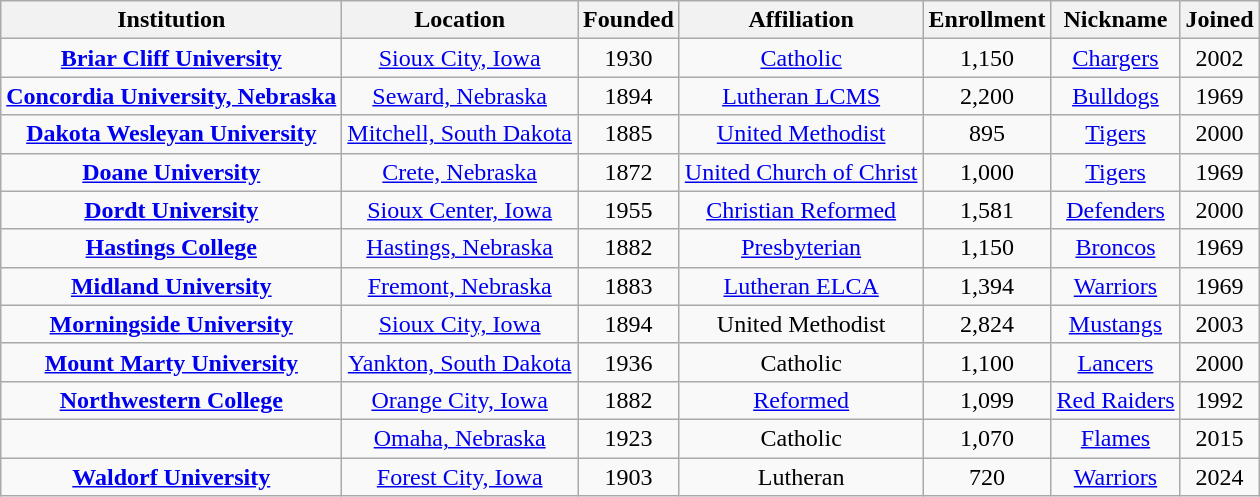<table class="wikitable sortable" style="text-align:center">
<tr>
<th>Institution</th>
<th>Location</th>
<th>Founded</th>
<th>Affiliation</th>
<th>Enrollment</th>
<th>Nickname</th>
<th>Joined</th>
</tr>
<tr>
<td><strong><a href='#'>Briar Cliff University</a></strong></td>
<td><a href='#'>Sioux City, Iowa</a></td>
<td>1930</td>
<td><a href='#'>Catholic</a><br></td>
<td>1,150</td>
<td><a href='#'>Chargers</a></td>
<td>2002</td>
</tr>
<tr>
<td><strong><a href='#'>Concordia University, Nebraska</a></strong></td>
<td><a href='#'>Seward, Nebraska</a></td>
<td>1894</td>
<td><a href='#'>Lutheran LCMS</a></td>
<td>2,200</td>
<td><a href='#'>Bulldogs</a></td>
<td>1969</td>
</tr>
<tr>
<td nowrap><strong><a href='#'>Dakota Wesleyan University</a></strong></td>
<td><a href='#'>Mitchell, South Dakota</a></td>
<td>1885</td>
<td><a href='#'>United Methodist</a></td>
<td>895</td>
<td><a href='#'>Tigers</a></td>
<td>2000</td>
</tr>
<tr>
<td><strong><a href='#'>Doane University</a></strong></td>
<td><a href='#'>Crete, Nebraska</a></td>
<td>1872</td>
<td><a href='#'>United Church of Christ</a></td>
<td>1,000</td>
<td><a href='#'>Tigers</a></td>
<td>1969</td>
</tr>
<tr>
<td><strong><a href='#'>Dordt University</a></strong></td>
<td><a href='#'>Sioux Center, Iowa</a></td>
<td>1955</td>
<td><a href='#'>Christian Reformed</a></td>
<td>1,581</td>
<td><a href='#'>Defenders</a></td>
<td>2000</td>
</tr>
<tr>
<td><strong><a href='#'>Hastings College</a></strong></td>
<td><a href='#'>Hastings, Nebraska</a></td>
<td>1882</td>
<td><a href='#'>Presbyterian</a><br></td>
<td>1,150</td>
<td><a href='#'>Broncos</a></td>
<td>1969</td>
</tr>
<tr>
<td><strong><a href='#'>Midland University</a></strong></td>
<td><a href='#'>Fremont, Nebraska</a></td>
<td>1883</td>
<td><a href='#'>Lutheran ELCA</a></td>
<td>1,394</td>
<td><a href='#'>Warriors</a></td>
<td>1969</td>
</tr>
<tr>
<td><strong><a href='#'>Morningside University</a></strong></td>
<td><a href='#'>Sioux City, Iowa</a></td>
<td>1894</td>
<td>United Methodist</td>
<td>2,824</td>
<td><a href='#'>Mustangs</a></td>
<td>2003</td>
</tr>
<tr>
<td><strong><a href='#'>Mount Marty University</a></strong></td>
<td><a href='#'>Yankton, South Dakota</a></td>
<td>1936</td>
<td>Catholic<br></td>
<td>1,100</td>
<td><a href='#'>Lancers</a></td>
<td>2000</td>
</tr>
<tr>
<td><strong><a href='#'>Northwestern College</a></strong></td>
<td><a href='#'>Orange City, Iowa</a></td>
<td>1882</td>
<td><a href='#'>Reformed</a></td>
<td>1,099</td>
<td><a href='#'>Red Raiders</a></td>
<td>1992</td>
</tr>
<tr>
<td></td>
<td><a href='#'>Omaha, Nebraska</a></td>
<td>1923</td>
<td>Catholic<br></td>
<td>1,070</td>
<td><a href='#'>Flames</a></td>
<td>2015</td>
</tr>
<tr>
<td><strong><a href='#'>Waldorf University</a></strong></td>
<td><a href='#'>Forest City, Iowa</a></td>
<td>1903</td>
<td>Lutheran</td>
<td>720</td>
<td><a href='#'>Warriors</a></td>
<td>2024</td>
</tr>
</table>
